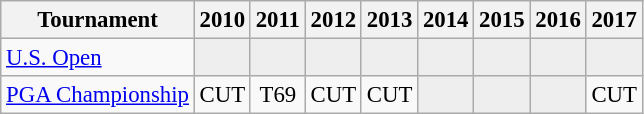<table class="wikitable" style="font-size:95%;text-align:center;">
<tr>
<th>Tournament</th>
<th>2010</th>
<th>2011</th>
<th>2012</th>
<th>2013</th>
<th>2014</th>
<th>2015</th>
<th>2016</th>
<th>2017</th>
</tr>
<tr>
<td align=left><a href='#'>U.S. Open</a></td>
<td style="background:#eeeeee;"></td>
<td style="background:#eeeeee;"></td>
<td style="background:#eeeeee;"></td>
<td style="background:#eeeeee;"></td>
<td style="background:#eeeeee;"></td>
<td style="background:#eeeeee;"></td>
<td style="background:#eeeeee;"></td>
<td style="background:#eeeeee;"></td>
</tr>
<tr>
<td align=left><a href='#'>PGA Championship</a></td>
<td>CUT</td>
<td>T69</td>
<td>CUT</td>
<td>CUT</td>
<td style="background:#eeeeee;"></td>
<td style="background:#eeeeee;"></td>
<td style="background:#eeeeee;"></td>
<td>CUT</td>
</tr>
</table>
